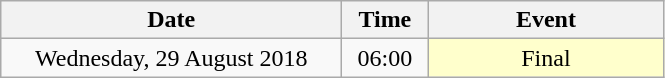<table class = "wikitable" style="text-align:center;">
<tr>
<th width=220>Date</th>
<th width=50>Time</th>
<th width=150>Event</th>
</tr>
<tr>
<td>Wednesday, 29 August 2018</td>
<td>06:00</td>
<td bgcolor=ffffcc>Final</td>
</tr>
</table>
